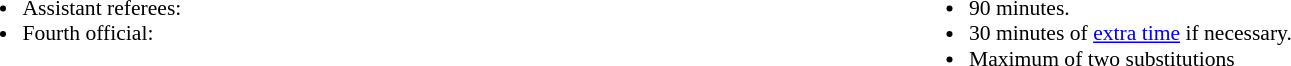<table style="width:100%; font-size:90%">
<tr>
<td style="width:50%; vertical-align:top"><br><ul><li>Assistant referees:</li><li>Fourth official:</li></ul></td>
<td style="width:50%; vertical-align:top"><br><ul><li>90 minutes.</li><li>30 minutes of <a href='#'>extra time</a> if necessary.</li><li>Maximum of two substitutions</li></ul></td>
</tr>
</table>
